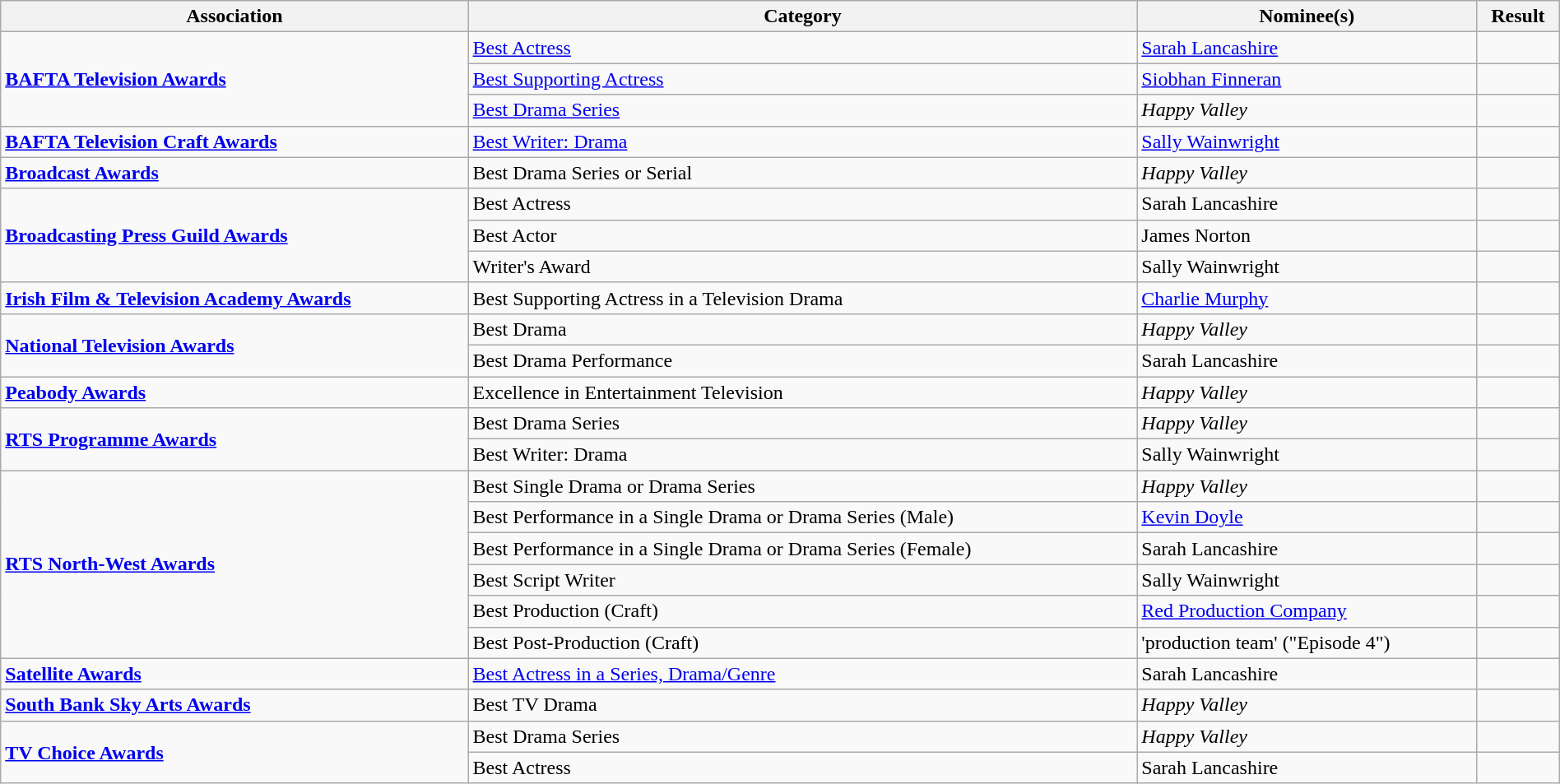<table class="wikitable" width="100%">
<tr>
<th>Association</th>
<th>Category</th>
<th>Nominee(s)</th>
<th>Result</th>
</tr>
<tr>
<td rowspan="3"><strong><a href='#'>BAFTA Television Awards</a></strong></td>
<td><a href='#'>Best Actress</a></td>
<td><a href='#'>Sarah Lancashire</a></td>
<td></td>
</tr>
<tr>
<td><a href='#'>Best Supporting Actress</a></td>
<td><a href='#'>Siobhan Finneran</a></td>
<td></td>
</tr>
<tr>
<td><a href='#'>Best Drama Series</a></td>
<td><em>Happy Valley</em></td>
<td></td>
</tr>
<tr>
<td rowspan="1"><strong><a href='#'>BAFTA Television Craft Awards</a></strong></td>
<td><a href='#'>Best Writer: Drama</a></td>
<td><a href='#'>Sally Wainwright</a></td>
<td></td>
</tr>
<tr>
<td rowspan="1"><strong><a href='#'>Broadcast Awards</a></strong></td>
<td>Best Drama Series or Serial</td>
<td><em>Happy Valley</em></td>
<td></td>
</tr>
<tr>
<td rowspan="3"><strong><a href='#'>Broadcasting Press Guild Awards</a></strong></td>
<td>Best Actress</td>
<td>Sarah Lancashire</td>
<td></td>
</tr>
<tr>
<td>Best Actor</td>
<td>James Norton</td>
<td></td>
</tr>
<tr>
<td>Writer's Award</td>
<td>Sally Wainwright</td>
<td></td>
</tr>
<tr>
<td rowspan="1"><strong><a href='#'>Irish Film & Television Academy Awards</a></strong></td>
<td>Best Supporting Actress in a Television Drama</td>
<td><a href='#'>Charlie Murphy</a></td>
<td></td>
</tr>
<tr>
<td rowspan="2"><strong><a href='#'>National Television Awards</a></strong></td>
<td>Best Drama</td>
<td><em>Happy Valley</em></td>
<td></td>
</tr>
<tr>
<td>Best Drama Performance</td>
<td>Sarah Lancashire</td>
<td></td>
</tr>
<tr>
<td rowspan="1"><strong><a href='#'>Peabody Awards</a></strong></td>
<td>Excellence in Entertainment Television</td>
<td><em>Happy Valley</em></td>
<td></td>
</tr>
<tr>
<td rowspan="2"><strong><a href='#'>RTS Programme Awards</a></strong></td>
<td>Best Drama Series</td>
<td><em>Happy Valley</em></td>
<td></td>
</tr>
<tr>
<td>Best Writer: Drama</td>
<td>Sally Wainwright</td>
<td></td>
</tr>
<tr>
<td rowspan="6"><strong><a href='#'>RTS North-West Awards</a></strong></td>
<td>Best Single Drama or Drama Series</td>
<td><em>Happy Valley</em></td>
<td></td>
</tr>
<tr>
<td>Best Performance in a Single Drama or Drama Series (Male)</td>
<td><a href='#'>Kevin Doyle</a></td>
<td></td>
</tr>
<tr>
<td>Best Performance in a Single Drama or Drama Series (Female)</td>
<td>Sarah Lancashire</td>
<td></td>
</tr>
<tr>
<td>Best Script Writer</td>
<td>Sally Wainwright</td>
<td></td>
</tr>
<tr>
<td>Best Production (Craft)</td>
<td><a href='#'>Red Production Company</a></td>
<td></td>
</tr>
<tr>
<td>Best Post-Production (Craft)</td>
<td>'production team' ("Episode 4")</td>
<td></td>
</tr>
<tr>
<td rowspan="1"><strong><a href='#'>Satellite Awards</a></strong></td>
<td><a href='#'>Best Actress in a Series, Drama/Genre</a></td>
<td>Sarah Lancashire</td>
<td></td>
</tr>
<tr>
<td rowspan="1"><strong><a href='#'>South Bank Sky Arts Awards</a></strong></td>
<td>Best TV Drama</td>
<td><em>Happy Valley</em></td>
<td></td>
</tr>
<tr>
<td rowspan="2"><strong><a href='#'>TV Choice Awards</a></strong></td>
<td>Best Drama Series</td>
<td><em>Happy Valley</em></td>
<td></td>
</tr>
<tr>
<td>Best Actress</td>
<td>Sarah Lancashire</td>
<td></td>
</tr>
</table>
